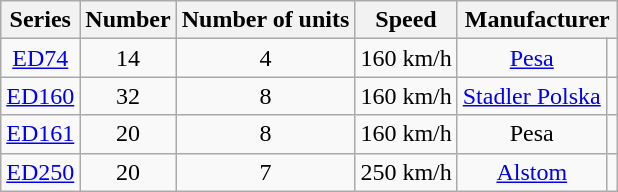<table class="wikitable sortable" style= "text-align:center">
<tr>
<th>Series</th>
<th>Number</th>
<th>Number of units</th>
<th>Speed</th>
<th colspan="2">Manufacturer</th>
</tr>
<tr>
<td><a href='#'>ED74</a></td>
<td>14</td>
<td>4</td>
<td>160 km/h</td>
<td><a href='#'>Pesa</a></td>
<td></td>
</tr>
<tr>
<td><a href='#'>ED160</a></td>
<td>32</td>
<td>8</td>
<td>160 km/h</td>
<td><a href='#'>Stadler Polska</a></td>
<td></td>
</tr>
<tr>
<td><a href='#'>ED161</a></td>
<td>20</td>
<td>8</td>
<td>160 km/h</td>
<td>Pesa</td>
<td></td>
</tr>
<tr>
<td><a href='#'>ED250</a></td>
<td>20</td>
<td>7</td>
<td>250 km/h</td>
<td><a href='#'>Alstom</a></td>
<td></td>
</tr>
</table>
